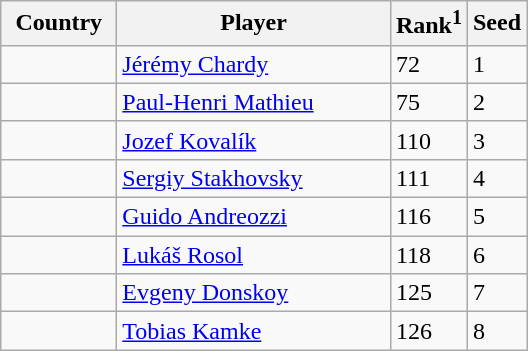<table class="sortable wikitable">
<tr>
<th width="70">Country</th>
<th width="175">Player</th>
<th>Rank<sup>1</sup></th>
<th>Seed</th>
</tr>
<tr>
<td></td>
<td><a href='#'>Jérémy Chardy</a></td>
<td>72</td>
<td>1</td>
</tr>
<tr>
<td></td>
<td><a href='#'>Paul-Henri Mathieu</a></td>
<td>75</td>
<td>2</td>
</tr>
<tr>
<td></td>
<td><a href='#'>Jozef Kovalík</a></td>
<td>110</td>
<td>3</td>
</tr>
<tr>
<td></td>
<td><a href='#'>Sergiy Stakhovsky</a></td>
<td>111</td>
<td>4</td>
</tr>
<tr>
<td></td>
<td><a href='#'>Guido Andreozzi</a></td>
<td>116</td>
<td>5</td>
</tr>
<tr>
<td></td>
<td><a href='#'>Lukáš Rosol</a></td>
<td>118</td>
<td>6</td>
</tr>
<tr>
<td></td>
<td><a href='#'>Evgeny Donskoy</a></td>
<td>125</td>
<td>7</td>
</tr>
<tr>
<td></td>
<td><a href='#'>Tobias Kamke</a></td>
<td>126</td>
<td>8</td>
</tr>
</table>
